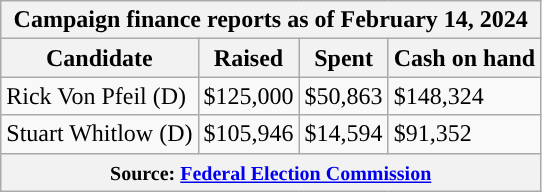<table class="wikitable sortable">
<tr>
<th colspan=4>Campaign finance reports as of February 14, 2024</th>
</tr>
<tr style="text-align:center;">
<th>Candidate</th>
<th>Raised</th>
<th>Spent</th>
<th>Cash on hand</th>
</tr>
<tr>
<td style="color:black;background-color:">Rick Von Pfeil (D)</td>
<td>$125,000</td>
<td>$50,863</td>
<td>$148,324</td>
</tr>
<tr>
<td style="color:black;background-color:">Stuart Whitlow (D)</td>
<td>$105,946</td>
<td>$14,594</td>
<td>$91,352</td>
</tr>
<tr>
<th colspan="4"><small>Source: <a href='#'>Federal Election Commission</a></small></th>
</tr>
</table>
